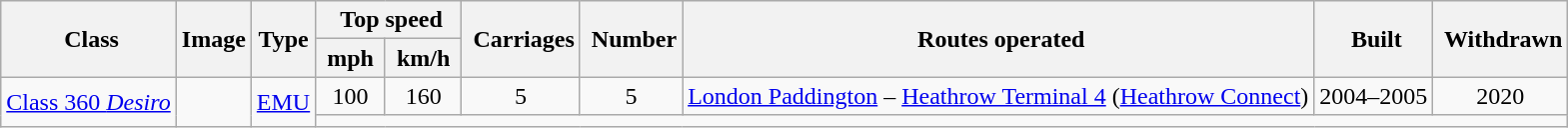<table class="wikitable">
<tr style="background:#f9f9f9;">
<th rowspan="2"> Class</th>
<th rowspan="2">Image</th>
<th rowspan="2">Type</th>
<th colspan="2"> Top speed</th>
<th rowspan="2"> Carriages</th>
<th rowspan="2"> Number</th>
<th rowspan="2"> Routes operated</th>
<th rowspan="2"> Built</th>
<th rowspan="2"> Withdrawn</th>
</tr>
<tr style="background:#f9f9f9;">
<th> mph </th>
<th> km/h </th>
</tr>
<tr>
<td rowspan="2"><a href='#'>Class 360 <em>Desiro</em></a></td>
<td rowspan="2"></td>
<td rowspan="4"><a href='#'>EMU</a></td>
<td align="center">100</td>
<td align="center">160</td>
<td align="center">5</td>
<td align="center">5</td>
<td><a href='#'>London Paddington</a> – <a href='#'>Heathrow Terminal 4</a> (<a href='#'>Heathrow Connect</a>)</td>
<td align="center">2004–2005</td>
<td align="center">2020</td>
</tr>
<tr>
<td colspan="8"></td>
</tr>
</table>
